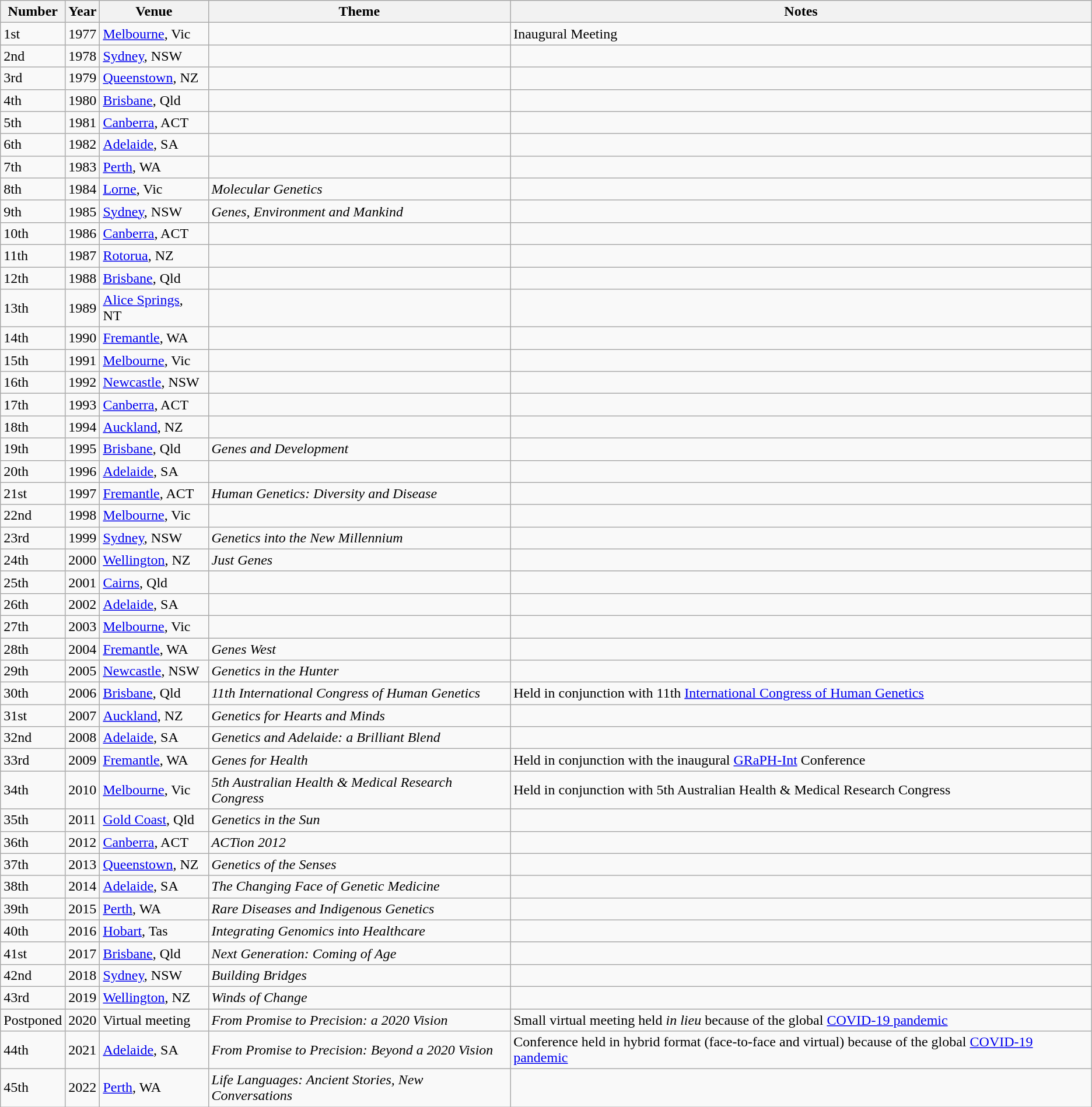<table class="wikitable">
<tr>
<th>Number</th>
<th>Year</th>
<th>Venue</th>
<th>Theme</th>
<th>Notes</th>
</tr>
<tr>
<td>1st</td>
<td>1977</td>
<td><a href='#'>Melbourne</a>, Vic</td>
<td></td>
<td>Inaugural Meeting</td>
</tr>
<tr>
<td>2nd</td>
<td>1978</td>
<td><a href='#'>Sydney</a>, NSW</td>
<td></td>
<td></td>
</tr>
<tr>
<td>3rd</td>
<td>1979</td>
<td><a href='#'>Queenstown</a>, NZ</td>
<td></td>
<td></td>
</tr>
<tr>
<td>4th</td>
<td>1980</td>
<td><a href='#'>Brisbane</a>, Qld</td>
<td></td>
<td></td>
</tr>
<tr>
<td>5th</td>
<td>1981</td>
<td><a href='#'>Canberra</a>, ACT</td>
<td></td>
<td></td>
</tr>
<tr>
<td>6th</td>
<td>1982</td>
<td><a href='#'>Adelaide</a>, SA</td>
<td></td>
<td></td>
</tr>
<tr>
<td>7th</td>
<td>1983</td>
<td><a href='#'>Perth</a>, WA</td>
<td></td>
<td></td>
</tr>
<tr>
<td>8th</td>
<td>1984</td>
<td><a href='#'>Lorne</a>, Vic</td>
<td><em>Molecular Genetics</em></td>
<td></td>
</tr>
<tr>
<td>9th</td>
<td>1985</td>
<td><a href='#'>Sydney</a>, NSW</td>
<td><em>Genes, Environment and Mankind</em></td>
<td></td>
</tr>
<tr>
<td>10th</td>
<td>1986</td>
<td><a href='#'>Canberra</a>, ACT</td>
<td></td>
<td></td>
</tr>
<tr>
<td>11th</td>
<td>1987</td>
<td><a href='#'>Rotorua</a>, NZ</td>
<td></td>
<td></td>
</tr>
<tr>
<td>12th</td>
<td>1988</td>
<td><a href='#'>Brisbane</a>, Qld</td>
<td></td>
<td></td>
</tr>
<tr>
<td>13th</td>
<td>1989</td>
<td><a href='#'>Alice Springs</a>, NT</td>
<td></td>
<td></td>
</tr>
<tr>
<td>14th</td>
<td>1990</td>
<td><a href='#'>Fremantle</a>, WA</td>
<td></td>
<td></td>
</tr>
<tr>
<td>15th</td>
<td>1991</td>
<td><a href='#'>Melbourne</a>, Vic</td>
<td></td>
<td></td>
</tr>
<tr>
<td>16th</td>
<td>1992</td>
<td><a href='#'>Newcastle</a>, NSW</td>
<td></td>
<td></td>
</tr>
<tr>
<td>17th</td>
<td>1993</td>
<td><a href='#'>Canberra</a>, ACT</td>
<td></td>
<td></td>
</tr>
<tr>
<td>18th</td>
<td>1994</td>
<td><a href='#'>Auckland</a>, NZ</td>
<td></td>
<td></td>
</tr>
<tr>
<td>19th</td>
<td>1995</td>
<td><a href='#'>Brisbane</a>, Qld</td>
<td><em>Genes and Development</em></td>
<td></td>
</tr>
<tr>
<td>20th</td>
<td>1996</td>
<td><a href='#'>Adelaide</a>, SA</td>
<td></td>
<td></td>
</tr>
<tr>
<td>21st</td>
<td>1997</td>
<td><a href='#'>Fremantle</a>, ACT</td>
<td><em>Human Genetics: Diversity and Disease</em></td>
<td></td>
</tr>
<tr>
<td>22nd</td>
<td>1998</td>
<td><a href='#'>Melbourne</a>, Vic</td>
<td></td>
<td></td>
</tr>
<tr>
<td>23rd</td>
<td>1999</td>
<td><a href='#'>Sydney</a>, NSW</td>
<td><em>Genetics into the New Millennium</em></td>
<td></td>
</tr>
<tr>
<td>24th</td>
<td>2000</td>
<td><a href='#'>Wellington</a>, NZ</td>
<td><em>Just Genes</em></td>
<td></td>
</tr>
<tr>
<td>25th</td>
<td>2001</td>
<td><a href='#'>Cairns</a>, Qld</td>
<td></td>
<td></td>
</tr>
<tr>
<td>26th</td>
<td>2002</td>
<td><a href='#'>Adelaide</a>, SA</td>
<td></td>
<td></td>
</tr>
<tr>
<td>27th</td>
<td>2003</td>
<td><a href='#'>Melbourne</a>, Vic</td>
<td></td>
<td></td>
</tr>
<tr>
<td>28th</td>
<td>2004</td>
<td><a href='#'>Fremantle</a>, WA</td>
<td><em>Genes West</em></td>
<td></td>
</tr>
<tr>
<td>29th</td>
<td>2005</td>
<td><a href='#'>Newcastle</a>, NSW</td>
<td><em>Genetics in the Hunter</em></td>
<td></td>
</tr>
<tr>
<td>30th</td>
<td>2006</td>
<td><a href='#'>Brisbane</a>, Qld</td>
<td><em>11th International Congress of Human Genetics</em></td>
<td>Held in conjunction with 11th <a href='#'>International Congress of Human Genetics</a></td>
</tr>
<tr>
<td>31st</td>
<td>2007</td>
<td><a href='#'>Auckland</a>, NZ</td>
<td><em>Genetics for Hearts and Minds</em></td>
<td></td>
</tr>
<tr>
<td>32nd</td>
<td>2008</td>
<td><a href='#'>Adelaide</a>, SA</td>
<td><em>Genetics and Adelaide: a Brilliant Blend</em></td>
<td></td>
</tr>
<tr>
<td>33rd</td>
<td>2009</td>
<td><a href='#'>Fremantle</a>, WA</td>
<td><em>Genes for Health</em></td>
<td>Held in conjunction with the inaugural <a href='#'>GRaPH-Int</a> Conference </td>
</tr>
<tr>
<td>34th</td>
<td>2010</td>
<td><a href='#'>Melbourne</a>, Vic</td>
<td><em>5th Australian Health & Medical Research Congress</em></td>
<td>Held in conjunction with 5th Australian Health & Medical Research Congress </td>
</tr>
<tr>
<td>35th</td>
<td>2011</td>
<td><a href='#'>Gold Coast</a>, Qld</td>
<td><em>Genetics in the Sun</em></td>
<td></td>
</tr>
<tr>
<td>36th</td>
<td>2012</td>
<td><a href='#'>Canberra</a>, ACT</td>
<td><em>ACTion 2012</em></td>
<td></td>
</tr>
<tr>
<td>37th</td>
<td>2013</td>
<td><a href='#'>Queenstown</a>, NZ</td>
<td><em>Genetics of the Senses</em></td>
<td></td>
</tr>
<tr>
<td>38th</td>
<td>2014</td>
<td><a href='#'>Adelaide</a>, SA</td>
<td><em>The Changing Face of Genetic Medicine</em></td>
<td></td>
</tr>
<tr>
<td>39th</td>
<td>2015</td>
<td><a href='#'>Perth</a>, WA</td>
<td><em>Rare Diseases and Indigenous Genetics</em> </td>
<td></td>
</tr>
<tr>
<td>40th</td>
<td>2016</td>
<td><a href='#'>Hobart</a>, Tas</td>
<td><em>Integrating Genomics into Healthcare</em> </td>
<td></td>
</tr>
<tr>
<td>41st</td>
<td>2017</td>
<td><a href='#'>Brisbane</a>, Qld</td>
<td><em>Next Generation: Coming of Age</em> </td>
<td></td>
</tr>
<tr>
<td>42nd</td>
<td>2018</td>
<td><a href='#'>Sydney</a>, NSW</td>
<td><em>Building Bridges</em> </td>
<td></td>
</tr>
<tr>
<td>43rd</td>
<td>2019</td>
<td><a href='#'>Wellington</a>, NZ</td>
<td><em>Winds of Change</em> </td>
<td></td>
</tr>
<tr>
<td>Postponed</td>
<td>2020</td>
<td>Virtual meeting</td>
<td><em>From Promise to Precision: a 2020 Vision</em></td>
<td>Small virtual meeting held <em>in lieu</em> because of the global <a href='#'>COVID-19 pandemic</a></td>
</tr>
<tr>
<td>44th</td>
<td>2021</td>
<td><a href='#'>Adelaide</a>, SA</td>
<td><em>From Promise to Precision: Beyond a 2020 Vision</em> </td>
<td>Conference held in hybrid format (face-to-face and virtual) because of the global <a href='#'>COVID-19 pandemic</a></td>
</tr>
<tr>
<td>45th</td>
<td>2022</td>
<td><a href='#'>Perth</a>, WA</td>
<td><em>Life Languages: Ancient Stories, New Conversations</em> </td>
<td></td>
</tr>
</table>
